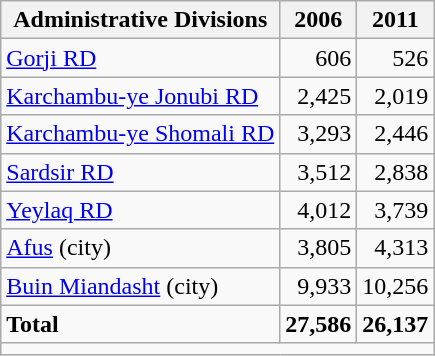<table class="wikitable">
<tr>
<th>Administrative Divisions</th>
<th>2006</th>
<th>2011</th>
</tr>
<tr>
<td><a href='#'>Gorji RD</a></td>
<td style="text-align: right;">606</td>
<td style="text-align: right;">526</td>
</tr>
<tr>
<td><a href='#'>Karchambu-ye Jonubi RD</a></td>
<td style="text-align: right;">2,425</td>
<td style="text-align: right;">2,019</td>
</tr>
<tr>
<td><a href='#'>Karchambu-ye Shomali RD</a></td>
<td style="text-align: right;">3,293</td>
<td style="text-align: right;">2,446</td>
</tr>
<tr>
<td><a href='#'>Sardsir RD</a></td>
<td style="text-align: right;">3,512</td>
<td style="text-align: right;">2,838</td>
</tr>
<tr>
<td><a href='#'>Yeylaq RD</a></td>
<td style="text-align: right;">4,012</td>
<td style="text-align: right;">3,739</td>
</tr>
<tr>
<td><a href='#'>Afus</a> (city)</td>
<td style="text-align: right;">3,805</td>
<td style="text-align: right;">4,313</td>
</tr>
<tr>
<td><a href='#'>Buin Miandasht</a> (city)</td>
<td style="text-align: right;">9,933</td>
<td style="text-align: right;">10,256</td>
</tr>
<tr>
<td><strong>Total</strong></td>
<td style="text-align: right;"><strong>27,586</strong></td>
<td style="text-align: right;"><strong>26,137</strong></td>
</tr>
<tr>
<td colspan=3></td>
</tr>
</table>
